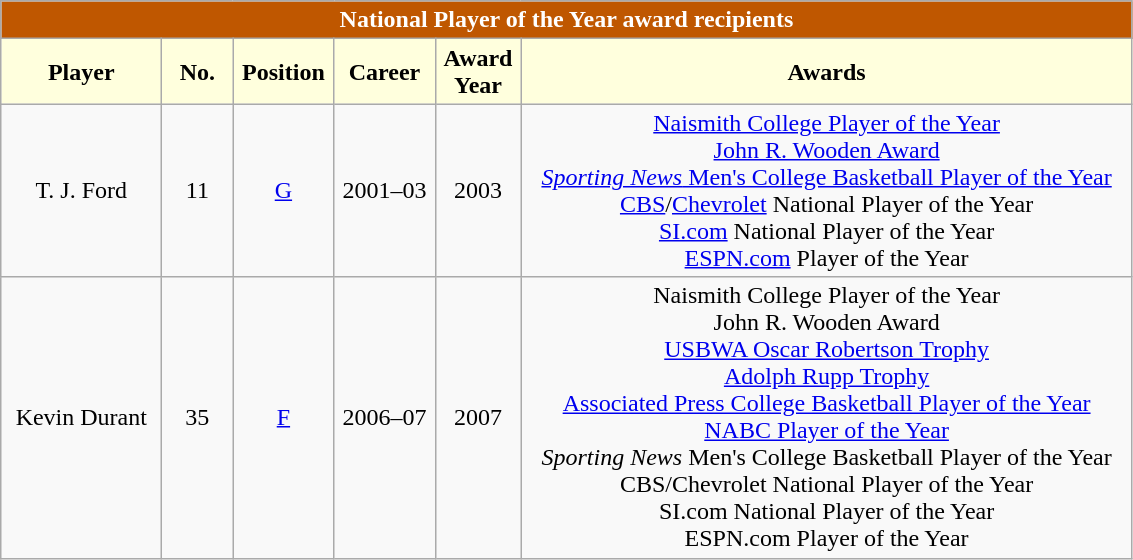<table class="wikitable" style="text-align:center">
<tr>
<td colspan="6" style= "background: #BF5700; color:white"><strong>National Player of the Year award recipients</strong></td>
</tr>
<tr>
<th style="width:100px; background: #ffffdd;">Player</th>
<th style="width:40px; background: #ffffdd;">No.</th>
<th style="width:60px; background: #ffffdd;">Position</th>
<th style="width:60px; background: #ffffdd;">Career</th>
<th style="width:50px; background: #ffffdd;">Award Year</th>
<th style="width:400px; background: #ffffdd;">Awards</th>
</tr>
<tr>
<td>T. J. Ford</td>
<td>11</td>
<td><a href='#'>G</a></td>
<td>2001–03</td>
<td>2003</td>
<td><a href='#'>Naismith College Player of the Year</a><br><a href='#'>John R. Wooden Award</a><br><a href='#'><em>Sporting News</em> Men's College Basketball Player of the Year</a><br><a href='#'>CBS</a>/<a href='#'>Chevrolet</a> National Player of the Year<br><a href='#'>SI.com</a> National Player of the Year<br><a href='#'>ESPN.com</a> Player of the Year</td>
</tr>
<tr>
<td>Kevin Durant</td>
<td>35</td>
<td><a href='#'>F</a></td>
<td>2006–07</td>
<td>2007</td>
<td>Naismith College Player of the Year<br>John R. Wooden Award<br><a href='#'>USBWA Oscar Robertson Trophy</a><br><a href='#'>Adolph Rupp Trophy</a><br><a href='#'>Associated Press College Basketball Player of the Year</a><br><a href='#'>NABC Player of the Year</a><br><em>Sporting News</em> Men's College Basketball Player of the Year<br>CBS/Chevrolet National Player of the Year<br>SI.com National Player of the Year<br>ESPN.com Player of the Year</td>
</tr>
</table>
